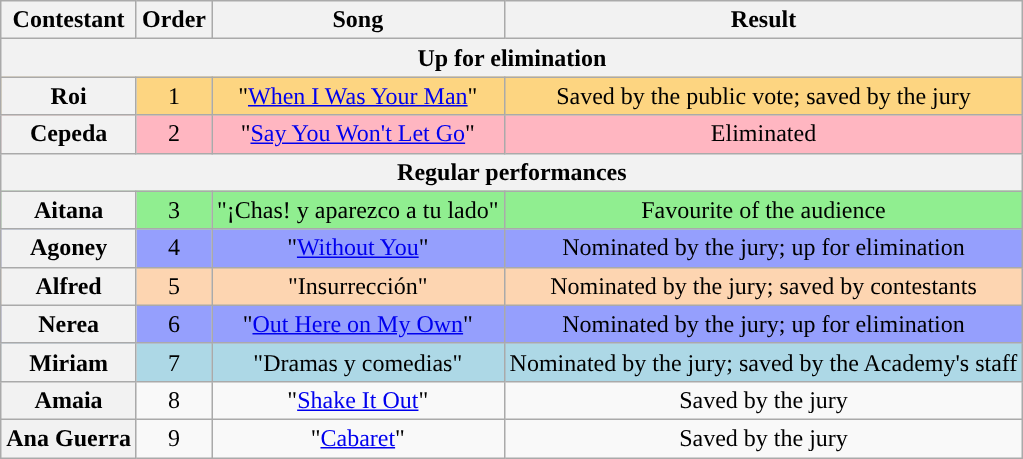<table class="wikitable plainrowheaders" style="text-align:center;">
<tr>
<th scope="col">Contestant</th>
<th scope="col">Order</th>
<th scope="col">Song</th>
<th scope="col">Result</th>
</tr>
<tr>
<th colspan="4">Up for elimination</th>
</tr>
<tr style="background:#fdd581;">
<th scope="row">Roi</th>
<td>1</td>
<td>"<a href='#'>When I Was Your Man</a>"</td>
<td>Saved by the public vote; saved by the jury</td>
</tr>
<tr style="background:lightpink">
<th scope="row">Cepeda</th>
<td>2</td>
<td>"<a href='#'>Say You Won't Let Go</a>"</td>
<td>Eliminated</td>
</tr>
<tr>
<th colspan="4">Regular performances</th>
</tr>
<tr style="background:lightgreen">
<th scope="row">Aitana</th>
<td>3</td>
<td>"¡Chas! y aparezco a tu lado"</td>
<td>Favourite of the audience</td>
</tr>
<tr style="background:#959ffd;">
<th scope="row">Agoney</th>
<td>4</td>
<td>"<a href='#'>Without You</a>"</td>
<td>Nominated by the jury; up for elimination</td>
</tr>
<tr style="background:#fdd5b1;">
<th scope="row">Alfred</th>
<td>5</td>
<td>"Insurrección"</td>
<td>Nominated by the jury; saved by contestants</td>
</tr>
<tr style="background:#959ffd;">
<th scope="row">Nerea</th>
<td>6</td>
<td>"<a href='#'>Out Here on My Own</a>"</td>
<td>Nominated by the jury; up for elimination</td>
</tr>
<tr style="background:lightblue">
<th scope="row">Miriam</th>
<td>7</td>
<td>"Dramas y comedias"</td>
<td>Nominated by the jury; saved by the Academy's staff</td>
</tr>
<tr>
<th scope="row">Amaia</th>
<td>8</td>
<td>"<a href='#'>Shake It Out</a>"</td>
<td>Saved by the jury</td>
</tr>
<tr>
<th scope="row">Ana Guerra</th>
<td>9</td>
<td>"<a href='#'>Cabaret</a>"</td>
<td>Saved by the jury</td>
</tr>
</table>
